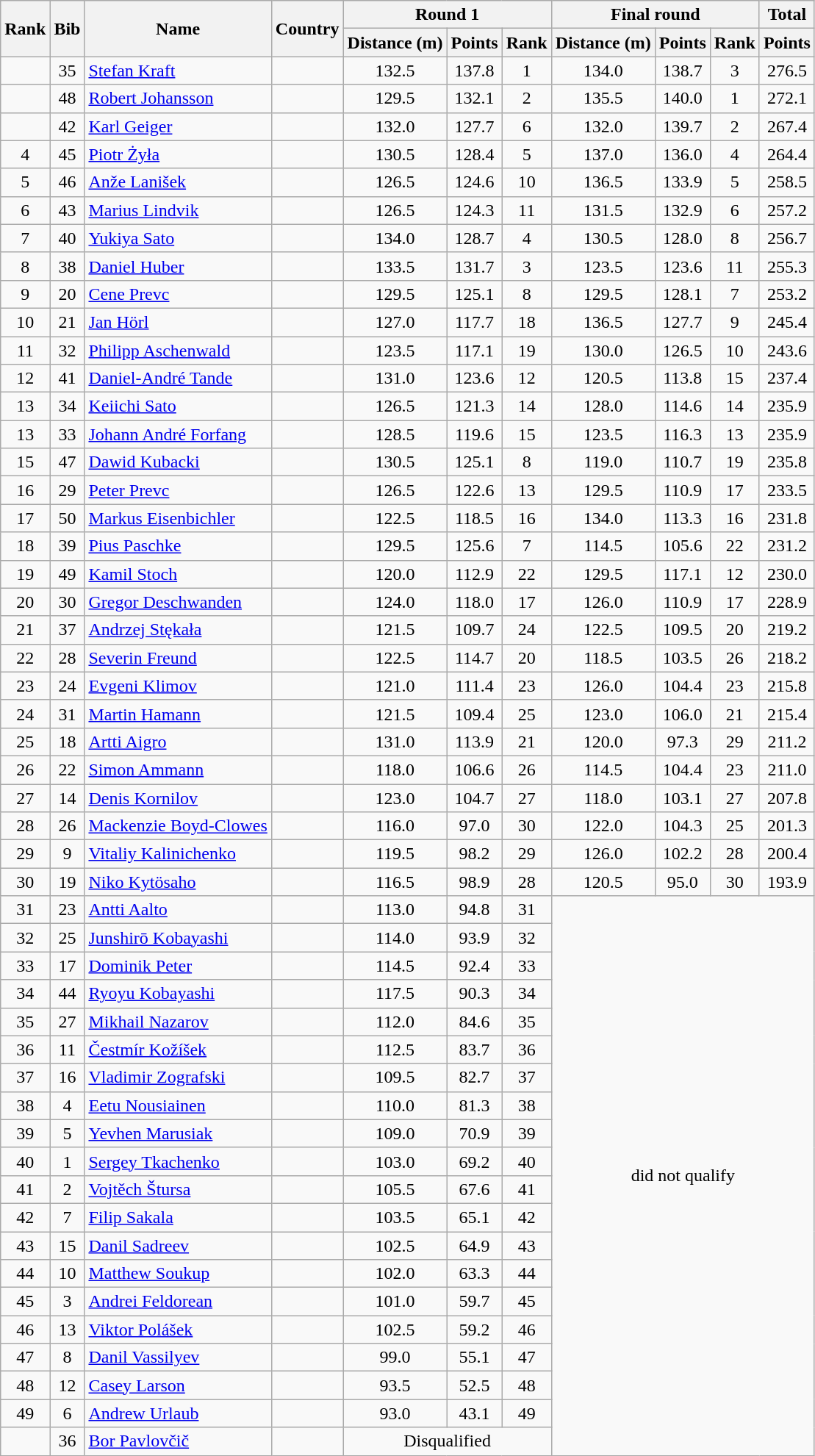<table class="wikitable sortable" style="text-align:center">
<tr>
<th rowspan=2>Rank</th>
<th rowspan=2>Bib</th>
<th rowspan=2>Name</th>
<th rowspan=2>Country</th>
<th colspan=3>Round 1</th>
<th colspan=3>Final round</th>
<th>Total</th>
</tr>
<tr>
<th>Distance (m)</th>
<th>Points</th>
<th>Rank</th>
<th>Distance (m)</th>
<th>Points</th>
<th>Rank</th>
<th>Points</th>
</tr>
<tr>
<td></td>
<td>35</td>
<td align=left><a href='#'>Stefan Kraft</a></td>
<td align=left></td>
<td>132.5</td>
<td>137.8</td>
<td>1</td>
<td>134.0</td>
<td>138.7</td>
<td>3</td>
<td>276.5</td>
</tr>
<tr>
<td></td>
<td>48</td>
<td align=left><a href='#'>Robert Johansson</a></td>
<td align=left></td>
<td>129.5</td>
<td>132.1</td>
<td>2</td>
<td>135.5</td>
<td>140.0</td>
<td>1</td>
<td>272.1</td>
</tr>
<tr>
<td></td>
<td>42</td>
<td align=left><a href='#'>Karl Geiger</a></td>
<td align=left></td>
<td>132.0</td>
<td>127.7</td>
<td>6</td>
<td>132.0</td>
<td>139.7</td>
<td>2</td>
<td>267.4</td>
</tr>
<tr>
<td>4</td>
<td>45</td>
<td align=left><a href='#'>Piotr Żyła</a></td>
<td align=left></td>
<td>130.5</td>
<td>128.4</td>
<td>5</td>
<td>137.0</td>
<td>136.0</td>
<td>4</td>
<td>264.4</td>
</tr>
<tr>
<td>5</td>
<td>46</td>
<td align=left><a href='#'>Anže Lanišek</a></td>
<td align=left></td>
<td>126.5</td>
<td>124.6</td>
<td>10</td>
<td>136.5</td>
<td>133.9</td>
<td>5</td>
<td>258.5</td>
</tr>
<tr>
<td>6</td>
<td>43</td>
<td align=left><a href='#'>Marius Lindvik</a></td>
<td align=left></td>
<td>126.5</td>
<td>124.3</td>
<td>11</td>
<td>131.5</td>
<td>132.9</td>
<td>6</td>
<td>257.2</td>
</tr>
<tr>
<td>7</td>
<td>40</td>
<td align=left><a href='#'>Yukiya Sato</a></td>
<td align=left></td>
<td>134.0</td>
<td>128.7</td>
<td>4</td>
<td>130.5</td>
<td>128.0</td>
<td>8</td>
<td>256.7</td>
</tr>
<tr>
<td>8</td>
<td>38</td>
<td align=left><a href='#'>Daniel Huber</a></td>
<td align=left></td>
<td>133.5</td>
<td>131.7</td>
<td>3</td>
<td>123.5</td>
<td>123.6</td>
<td>11</td>
<td>255.3</td>
</tr>
<tr>
<td>9</td>
<td>20</td>
<td align=left><a href='#'>Cene Prevc</a></td>
<td align=left></td>
<td>129.5</td>
<td>125.1</td>
<td>8</td>
<td>129.5</td>
<td>128.1</td>
<td>7</td>
<td>253.2</td>
</tr>
<tr>
<td>10</td>
<td>21</td>
<td align=left><a href='#'>Jan Hörl</a></td>
<td align=left></td>
<td>127.0</td>
<td>117.7</td>
<td>18</td>
<td>136.5</td>
<td>127.7</td>
<td>9</td>
<td>245.4</td>
</tr>
<tr>
<td>11</td>
<td>32</td>
<td align=left><a href='#'>Philipp Aschenwald</a></td>
<td align=left></td>
<td>123.5</td>
<td>117.1</td>
<td>19</td>
<td>130.0</td>
<td>126.5</td>
<td>10</td>
<td>243.6</td>
</tr>
<tr>
<td>12</td>
<td>41</td>
<td align=left><a href='#'>Daniel-André Tande</a></td>
<td align=left></td>
<td>131.0</td>
<td>123.6</td>
<td>12</td>
<td>120.5</td>
<td>113.8</td>
<td>15</td>
<td>237.4</td>
</tr>
<tr>
<td>13</td>
<td>34</td>
<td align=left><a href='#'>Keiichi Sato</a></td>
<td align=left></td>
<td>126.5</td>
<td>121.3</td>
<td>14</td>
<td>128.0</td>
<td>114.6</td>
<td>14</td>
<td>235.9</td>
</tr>
<tr>
<td>13</td>
<td>33</td>
<td align=left><a href='#'>Johann André Forfang</a></td>
<td align=left></td>
<td>128.5</td>
<td>119.6</td>
<td>15</td>
<td>123.5</td>
<td>116.3</td>
<td>13</td>
<td>235.9</td>
</tr>
<tr>
<td>15</td>
<td>47</td>
<td align=left><a href='#'>Dawid Kubacki</a></td>
<td align=left></td>
<td>130.5</td>
<td>125.1</td>
<td>8</td>
<td>119.0</td>
<td>110.7</td>
<td>19</td>
<td>235.8</td>
</tr>
<tr>
<td>16</td>
<td>29</td>
<td align=left><a href='#'>Peter Prevc</a></td>
<td align=left></td>
<td>126.5</td>
<td>122.6</td>
<td>13</td>
<td>129.5</td>
<td>110.9</td>
<td>17</td>
<td>233.5</td>
</tr>
<tr>
<td>17</td>
<td>50</td>
<td align=left><a href='#'>Markus Eisenbichler</a></td>
<td align=left></td>
<td>122.5</td>
<td>118.5</td>
<td>16</td>
<td>134.0</td>
<td>113.3</td>
<td>16</td>
<td>231.8</td>
</tr>
<tr>
<td>18</td>
<td>39</td>
<td align=left><a href='#'>Pius Paschke</a></td>
<td align=left></td>
<td>129.5</td>
<td>125.6</td>
<td>7</td>
<td>114.5</td>
<td>105.6</td>
<td>22</td>
<td>231.2</td>
</tr>
<tr>
<td>19</td>
<td>49</td>
<td align=left><a href='#'>Kamil Stoch</a></td>
<td align=left></td>
<td>120.0</td>
<td>112.9</td>
<td>22</td>
<td>129.5</td>
<td>117.1</td>
<td>12</td>
<td>230.0</td>
</tr>
<tr>
<td>20</td>
<td>30</td>
<td align=left><a href='#'>Gregor Deschwanden</a></td>
<td align=left></td>
<td>124.0</td>
<td>118.0</td>
<td>17</td>
<td>126.0</td>
<td>110.9</td>
<td>17</td>
<td>228.9</td>
</tr>
<tr>
<td>21</td>
<td>37</td>
<td align=left><a href='#'>Andrzej Stękała</a></td>
<td align=left></td>
<td>121.5</td>
<td>109.7</td>
<td>24</td>
<td>122.5</td>
<td>109.5</td>
<td>20</td>
<td>219.2</td>
</tr>
<tr>
<td>22</td>
<td>28</td>
<td align=left><a href='#'>Severin Freund</a></td>
<td align=left></td>
<td>122.5</td>
<td>114.7</td>
<td>20</td>
<td>118.5</td>
<td>103.5</td>
<td>26</td>
<td>218.2</td>
</tr>
<tr>
<td>23</td>
<td>24</td>
<td align=left><a href='#'>Evgeni Klimov</a></td>
<td align=left></td>
<td>121.0</td>
<td>111.4</td>
<td>23</td>
<td>126.0</td>
<td>104.4</td>
<td>23</td>
<td>215.8</td>
</tr>
<tr>
<td>24</td>
<td>31</td>
<td align=left><a href='#'>Martin Hamann</a></td>
<td align=left></td>
<td>121.5</td>
<td>109.4</td>
<td>25</td>
<td>123.0</td>
<td>106.0</td>
<td>21</td>
<td>215.4</td>
</tr>
<tr>
<td>25</td>
<td>18</td>
<td align=left><a href='#'>Artti Aigro</a></td>
<td align=left></td>
<td>131.0</td>
<td>113.9</td>
<td>21</td>
<td>120.0</td>
<td>97.3</td>
<td>29</td>
<td>211.2</td>
</tr>
<tr>
<td>26</td>
<td>22</td>
<td align=left><a href='#'>Simon Ammann</a></td>
<td align=left></td>
<td>118.0</td>
<td>106.6</td>
<td>26</td>
<td>114.5</td>
<td>104.4</td>
<td>23</td>
<td>211.0</td>
</tr>
<tr>
<td>27</td>
<td>14</td>
<td align=left><a href='#'>Denis Kornilov</a></td>
<td align=left></td>
<td>123.0</td>
<td>104.7</td>
<td>27</td>
<td>118.0</td>
<td>103.1</td>
<td>27</td>
<td>207.8</td>
</tr>
<tr>
<td>28</td>
<td>26</td>
<td align=left><a href='#'>Mackenzie Boyd-Clowes</a></td>
<td align=left></td>
<td>116.0</td>
<td>97.0</td>
<td>30</td>
<td>122.0</td>
<td>104.3</td>
<td>25</td>
<td>201.3</td>
</tr>
<tr>
<td>29</td>
<td>9</td>
<td align=left><a href='#'>Vitaliy Kalinichenko</a></td>
<td align=left></td>
<td>119.5</td>
<td>98.2</td>
<td>29</td>
<td>126.0</td>
<td>102.2</td>
<td>28</td>
<td>200.4</td>
</tr>
<tr>
<td>30</td>
<td>19</td>
<td align=left><a href='#'>Niko Kytösaho</a></td>
<td align=left></td>
<td>116.5</td>
<td>98.9</td>
<td>28</td>
<td>120.5</td>
<td>95.0</td>
<td>30</td>
<td>193.9</td>
</tr>
<tr>
<td>31</td>
<td>23</td>
<td align=left><a href='#'>Antti Aalto</a></td>
<td align=left></td>
<td>113.0</td>
<td>94.8</td>
<td>31</td>
<td colspan=4 rowspan=20>did not qualify</td>
</tr>
<tr>
<td>32</td>
<td>25</td>
<td align=left><a href='#'>Junshirō Kobayashi</a></td>
<td align=left></td>
<td>114.0</td>
<td>93.9</td>
<td>32</td>
</tr>
<tr>
<td>33</td>
<td>17</td>
<td align=left><a href='#'>Dominik Peter</a></td>
<td align=left></td>
<td>114.5</td>
<td>92.4</td>
<td>33</td>
</tr>
<tr>
<td>34</td>
<td>44</td>
<td align=left><a href='#'>Ryoyu Kobayashi</a></td>
<td align=left></td>
<td>117.5</td>
<td>90.3</td>
<td>34</td>
</tr>
<tr>
<td>35</td>
<td>27</td>
<td align=left><a href='#'>Mikhail Nazarov</a></td>
<td align=left></td>
<td>112.0</td>
<td>84.6</td>
<td>35</td>
</tr>
<tr>
<td>36</td>
<td>11</td>
<td align=left><a href='#'>Čestmír Kožíšek</a></td>
<td align=left></td>
<td>112.5</td>
<td>83.7</td>
<td>36</td>
</tr>
<tr>
<td>37</td>
<td>16</td>
<td align=left><a href='#'>Vladimir Zografski</a></td>
<td align=left></td>
<td>109.5</td>
<td>82.7</td>
<td>37</td>
</tr>
<tr>
<td>38</td>
<td>4</td>
<td align=left><a href='#'>Eetu Nousiainen</a></td>
<td align=left></td>
<td>110.0</td>
<td>81.3</td>
<td>38</td>
</tr>
<tr>
<td>39</td>
<td>5</td>
<td align=left><a href='#'>Yevhen Marusiak</a></td>
<td align=left></td>
<td>109.0</td>
<td>70.9</td>
<td>39</td>
</tr>
<tr>
<td>40</td>
<td>1</td>
<td align=left><a href='#'>Sergey Tkachenko</a></td>
<td align=left></td>
<td>103.0</td>
<td>69.2</td>
<td>40</td>
</tr>
<tr>
<td>41</td>
<td>2</td>
<td align=left><a href='#'>Vojtěch Štursa</a></td>
<td align=left></td>
<td>105.5</td>
<td>67.6</td>
<td>41</td>
</tr>
<tr>
<td>42</td>
<td>7</td>
<td align=left><a href='#'>Filip Sakala</a></td>
<td align=left></td>
<td>103.5</td>
<td>65.1</td>
<td>42</td>
</tr>
<tr>
<td>43</td>
<td>15</td>
<td align=left><a href='#'>Danil Sadreev</a></td>
<td align=left></td>
<td>102.5</td>
<td>64.9</td>
<td>43</td>
</tr>
<tr>
<td>44</td>
<td>10</td>
<td align=left><a href='#'>Matthew Soukup</a></td>
<td align=left></td>
<td>102.0</td>
<td>63.3</td>
<td>44</td>
</tr>
<tr>
<td>45</td>
<td>3</td>
<td align=left><a href='#'>Andrei Feldorean</a></td>
<td align=left></td>
<td>101.0</td>
<td>59.7</td>
<td>45</td>
</tr>
<tr>
<td>46</td>
<td>13</td>
<td align=left><a href='#'>Viktor Polášek</a></td>
<td align=left></td>
<td>102.5</td>
<td>59.2</td>
<td>46</td>
</tr>
<tr>
<td>47</td>
<td>8</td>
<td align=left><a href='#'>Danil Vassilyev</a></td>
<td align=left></td>
<td>99.0</td>
<td>55.1</td>
<td>47</td>
</tr>
<tr>
<td>48</td>
<td>12</td>
<td align=left><a href='#'>Casey Larson</a></td>
<td align=left></td>
<td>93.5</td>
<td>52.5</td>
<td>48</td>
</tr>
<tr>
<td>49</td>
<td>6</td>
<td align=left><a href='#'>Andrew Urlaub</a></td>
<td align=left></td>
<td>93.0</td>
<td>43.1</td>
<td>49</td>
</tr>
<tr>
<td></td>
<td>36</td>
<td align=left><a href='#'>Bor Pavlovčič</a></td>
<td align=left></td>
<td colspan=3>Disqualified</td>
</tr>
</table>
